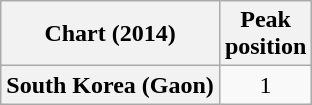<table class="wikitable plainrowheaders" style="text-align:center">
<tr>
<th scope="col">Chart (2014)</th>
<th scope="col">Peak<br>position</th>
</tr>
<tr>
<th scope="row">South Korea (Gaon)</th>
<td>1</td>
</tr>
</table>
